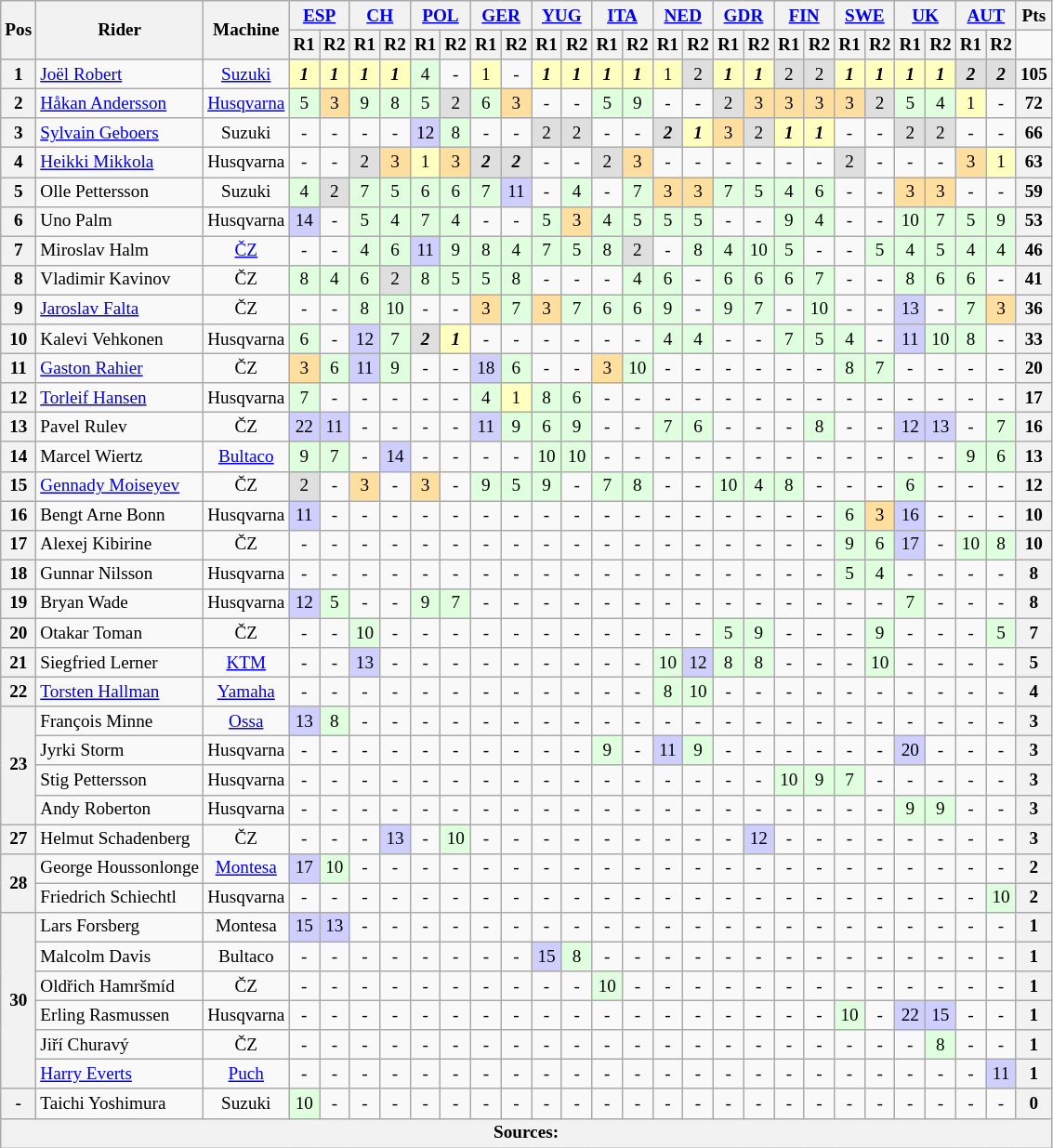<table class="wikitable" style="text-align:center; font-size:80%">
<tr>
<th valign="middle" rowspan=2>Pos</th>
<th valign="middle" rowspan=2>Rider</th>
<th valign="middle" rowspan=2>Machine</th>
<th colspan=2><a href='#'>ESP</a><br></th>
<th colspan=2><a href='#'>CH</a><br></th>
<th colspan=2><a href='#'>POL</a><br></th>
<th colspan=2><a href='#'>GER</a><br></th>
<th colspan=2><a href='#'>YUG</a><br></th>
<th colspan=2><a href='#'>ITA</a><br></th>
<th colspan=2><a href='#'>NED</a><br></th>
<th colspan=2><a href='#'>GDR</a><br></th>
<th colspan=2><a href='#'>FIN</a><br></th>
<th colspan=2><a href='#'>SWE</a><br></th>
<th colspan=2><a href='#'>UK</a><br></th>
<th colspan=2><a href='#'>AUT</a><br></th>
<th valign="middle">Pts</th>
</tr>
<tr>
<th>R1</th>
<th>R2</th>
<th>R1</th>
<th>R2</th>
<th>R1</th>
<th>R2</th>
<th>R1</th>
<th>R2</th>
<th>R1</th>
<th>R2</th>
<th>R1</th>
<th>R2</th>
<th>R1</th>
<th>R2</th>
<th>R1</th>
<th>R2</th>
<th>R1</th>
<th>R2</th>
<th>R1</th>
<th>R2</th>
<th>R1</th>
<th>R2</th>
<th>R1</th>
<th>R2</th>
</tr>
<tr>
<th>1</th>
<td align=left> <a href='#'>Joël Robert</a></td>
<td><a href='#'>Suzuki</a></td>
<td style="background:#ffffbf;"><strong><em>1</em></strong></td>
<td style="background:#ffffbf;"><strong><em>1</em></strong></td>
<td style="background:#ffffbf;"><strong><em>1</em></strong></td>
<td style="background:#ffffbf;"><strong><em>1</em></strong></td>
<td style="background:#dfffdf;">4</td>
<td>-</td>
<td style="background:#ffffbf;">1</td>
<td>-</td>
<td style="background:#ffffbf;"><strong><em>1</em></strong></td>
<td style="background:#ffffbf;"><strong><em>1</em></strong></td>
<td style="background:#ffffbf;"><strong><em>1</em></strong></td>
<td style="background:#ffffbf;"><strong><em>1</em></strong></td>
<td style="background:#ffffbf;">1</td>
<td style="background:#dfdfdf;">2</td>
<td style="background:#ffffbf;"><strong><em>1</em></strong></td>
<td style="background:#ffffbf;"><strong><em>1</em></strong></td>
<td style="background:#dfdfdf;">2</td>
<td style="background:#dfdfdf;">2</td>
<td style="background:#ffffbf;"><strong><em>1</em></strong></td>
<td style="background:#ffffbf;"><strong><em>1</em></strong></td>
<td style="background:#ffffbf;"><strong><em>1</em></strong></td>
<td style="background:#ffffbf;"><strong><em>1</em></strong></td>
<td style="background:#dfdfdf;"><strong><em>2</em></strong></td>
<td style="background:#dfdfdf;"><strong><em>2</em></strong></td>
<th>105</th>
</tr>
<tr>
<th>2</th>
<td align=left> <a href='#'>Håkan Andersson</a></td>
<td><a href='#'>Husqvarna</a></td>
<td style="background:#dfffdf;">5</td>
<td style="background:#ffdf9f;">3</td>
<td style="background:#dfffdf;">9</td>
<td style="background:#dfffdf;">8</td>
<td style="background:#dfffdf;">5</td>
<td style="background:#dfdfdf;">2</td>
<td style="background:#dfffdf;">6</td>
<td style="background:#ffdf9f;">3</td>
<td>-</td>
<td>-</td>
<td style="background:#dfffdf;">5</td>
<td style="background:#dfffdf;">9</td>
<td>-</td>
<td>-</td>
<td style="background:#dfdfdf;">2</td>
<td style="background:#ffdf9f;">3</td>
<td style="background:#ffdf9f;">3</td>
<td style="background:#ffdf9f;">3</td>
<td style="background:#ffdf9f;">3</td>
<td style="background:#dfdfdf;">2</td>
<td style="background:#dfffdf;">5</td>
<td style="background:#dfffdf;">4</td>
<td style="background:#ffffbf;">1</td>
<td>-</td>
<th>72</th>
</tr>
<tr>
<th>3</th>
<td align=left> <a href='#'>Sylvain Geboers</a></td>
<td>Suzuki</td>
<td>-</td>
<td>-</td>
<td>-</td>
<td>-</td>
<td style="background:#cfcfff;">12</td>
<td style="background:#dfffdf;">8</td>
<td>-</td>
<td>-</td>
<td style="background:#dfdfdf;">2</td>
<td style="background:#dfdfdf;">2</td>
<td>-</td>
<td>-</td>
<td style="background:#dfdfdf;"><strong><em>2</em></strong></td>
<td style="background:#ffffbf;"><strong><em>1</em></strong></td>
<td style="background:#ffdf9f;">3</td>
<td style="background:#dfdfdf;">2</td>
<td style="background:#ffffbf;"><strong><em>1</em></strong></td>
<td style="background:#ffffbf;"><strong><em>1</em></strong></td>
<td>-</td>
<td>-</td>
<td style="background:#dfdfdf;">2</td>
<td style="background:#dfdfdf;">2</td>
<td>-</td>
<td>-</td>
<th>66</th>
</tr>
<tr>
<th>4</th>
<td align=left> <a href='#'>Heikki Mikkola</a></td>
<td>Husqvarna</td>
<td>-</td>
<td>-</td>
<td style="background:#dfdfdf;">2</td>
<td style="background:#ffdf9f;">3</td>
<td style="background:#ffffbf;">1</td>
<td style="background:#ffdf9f;">3</td>
<td style="background:#dfdfdf;"><strong><em>2</em></strong></td>
<td style="background:#dfdfdf;"><strong><em>2</em></strong></td>
<td>-</td>
<td>-</td>
<td style="background:#dfdfdf;">2</td>
<td style="background:#ffdf9f;">3</td>
<td>-</td>
<td>-</td>
<td>-</td>
<td>-</td>
<td>-</td>
<td>-</td>
<td style="background:#dfdfdf;">2</td>
<td>-</td>
<td>-</td>
<td>-</td>
<td style="background:#ffdf9f;">3</td>
<td style="background:#ffffbf;">1</td>
<th>63</th>
</tr>
<tr>
<th>5</th>
<td align=left> Olle Pettersson</td>
<td>Suzuki</td>
<td style="background:#dfffdf;">4</td>
<td style="background:#dfdfdf;">2</td>
<td style="background:#dfffdf;">7</td>
<td style="background:#dfffdf;">5</td>
<td style="background:#dfffdf;">6</td>
<td style="background:#dfffdf;">6</td>
<td style="background:#dfffdf;">7</td>
<td style="background:#cfcfff;">11</td>
<td>-</td>
<td style="background:#dfffdf;">4</td>
<td>-</td>
<td style="background:#dfffdf;">7</td>
<td style="background:#ffdf9f;">3</td>
<td style="background:#ffdf9f;">3</td>
<td style="background:#dfffdf;">7</td>
<td style="background:#dfffdf;">5</td>
<td style="background:#dfffdf;">4</td>
<td style="background:#dfffdf;">6</td>
<td>-</td>
<td>-</td>
<td style="background:#ffdf9f;">3</td>
<td style="background:#ffdf9f;">3</td>
<td>-</td>
<td>-</td>
<th>59</th>
</tr>
<tr>
<th>6</th>
<td align=left> Uno Palm</td>
<td>Husqvarna</td>
<td style="background:#cfcfff;">14</td>
<td>-</td>
<td style="background:#dfffdf;">5</td>
<td style="background:#dfffdf;">4</td>
<td style="background:#dfffdf;">7</td>
<td style="background:#dfffdf;">4</td>
<td>-</td>
<td>-</td>
<td style="background:#dfffdf;">5</td>
<td style="background:#ffdf9f;">3</td>
<td style="background:#dfffdf;">4</td>
<td style="background:#dfffdf;">5</td>
<td style="background:#dfffdf;">5</td>
<td style="background:#dfffdf;">5</td>
<td>-</td>
<td>-</td>
<td style="background:#dfffdf;">9</td>
<td style="background:#dfffdf;">4</td>
<td>-</td>
<td>-</td>
<td style="background:#dfffdf;">10</td>
<td style="background:#dfffdf;">7</td>
<td style="background:#dfffdf;">5</td>
<td style="background:#dfffdf;">9</td>
<th>53</th>
</tr>
<tr>
<th>7</th>
<td align=left> Miroslav Halm</td>
<td><a href='#'>ČZ</a></td>
<td>-</td>
<td>-</td>
<td style="background:#dfffdf;">4</td>
<td style="background:#dfffdf;">6</td>
<td style="background:#cfcfff;">11</td>
<td style="background:#dfffdf;">9</td>
<td style="background:#dfffdf;">8</td>
<td style="background:#dfffdf;">4</td>
<td style="background:#dfffdf;">7</td>
<td style="background:#dfffdf;">5</td>
<td style="background:#dfffdf;">8</td>
<td style="background:#dfdfdf;">2</td>
<td>-</td>
<td style="background:#dfffdf;">8</td>
<td style="background:#dfffdf;">4</td>
<td style="background:#dfffdf;">10</td>
<td style="background:#dfffdf;">5</td>
<td>-</td>
<td>-</td>
<td style="background:#dfffdf;">5</td>
<td style="background:#dfffdf;">4</td>
<td style="background:#dfffdf;">5</td>
<td style="background:#dfffdf;">4</td>
<td style="background:#dfffdf;">4</td>
<th>46</th>
</tr>
<tr>
<th>8</th>
<td align=left> Vladimir Kavinov</td>
<td>ČZ</td>
<td style="background:#dfffdf;">8</td>
<td style="background:#dfffdf;">4</td>
<td style="background:#dfffdf;">6</td>
<td style="background:#dfdfdf;">2</td>
<td style="background:#dfffdf;">8</td>
<td style="background:#dfffdf;">5</td>
<td style="background:#dfffdf;">5</td>
<td style="background:#dfffdf;">8</td>
<td>-</td>
<td>-</td>
<td>-</td>
<td style="background:#dfffdf;">4</td>
<td style="background:#dfffdf;">6</td>
<td>-</td>
<td style="background:#dfffdf;">6</td>
<td style="background:#dfffdf;">6</td>
<td style="background:#dfffdf;">6</td>
<td style="background:#dfffdf;">7</td>
<td>-</td>
<td>-</td>
<td style="background:#dfffdf;">8</td>
<td style="background:#dfffdf;">6</td>
<td style="background:#dfffdf;">6</td>
<td>-</td>
<th>41</th>
</tr>
<tr>
<th>9</th>
<td align=left> <a href='#'>Jaroslav Falta</a></td>
<td>ČZ</td>
<td>-</td>
<td>-</td>
<td style="background:#dfffdf;">8</td>
<td style="background:#dfffdf;">10</td>
<td>-</td>
<td>-</td>
<td style="background:#ffdf9f;">3</td>
<td style="background:#dfffdf;">7</td>
<td style="background:#ffdf9f;">3</td>
<td style="background:#dfffdf;">7</td>
<td style="background:#dfffdf;">6</td>
<td style="background:#dfffdf;">6</td>
<td style="background:#dfffdf;">9</td>
<td>-</td>
<td style="background:#dfffdf;">9</td>
<td style="background:#dfffdf;">7</td>
<td>-</td>
<td style="background:#dfffdf;">10</td>
<td>-</td>
<td>-</td>
<td style="background:#cfcfff;">13</td>
<td>-</td>
<td style="background:#dfffdf;">7</td>
<td style="background:#ffdf9f;">3</td>
<th>36</th>
</tr>
<tr>
<th>10</th>
<td align=left> Kalevi Vehkonen</td>
<td>Husqvarna</td>
<td style="background:#dfffdf;">6</td>
<td>-</td>
<td style="background:#cfcfff;">12</td>
<td style="background:#dfffdf;">7</td>
<td style="background:#dfdfdf;"><strong><em>2</em></strong></td>
<td style="background:#ffffbf;"><strong><em>1</em></strong></td>
<td>-</td>
<td>-</td>
<td>-</td>
<td>-</td>
<td>-</td>
<td>-</td>
<td style="background:#dfffdf;">4</td>
<td style="background:#dfffdf;">4</td>
<td>-</td>
<td>-</td>
<td style="background:#dfffdf;">7</td>
<td style="background:#dfffdf;">5</td>
<td style="background:#dfffdf;">4</td>
<td>-</td>
<td style="background:#cfcfff;">11</td>
<td style="background:#dfffdf;">10</td>
<td style="background:#dfffdf;">8</td>
<td>-</td>
<th>33</th>
</tr>
<tr>
<th>11</th>
<td align=left> <a href='#'>Gaston Rahier</a></td>
<td>ČZ</td>
<td style="background:#ffdf9f;">3</td>
<td style="background:#dfffdf;">6</td>
<td style="background:#cfcfff;">11</td>
<td style="background:#dfffdf;">9</td>
<td>-</td>
<td>-</td>
<td style="background:#cfcfff;">18</td>
<td style="background:#dfffdf;">6</td>
<td>-</td>
<td>-</td>
<td style="background:#ffdf9f;">3</td>
<td style="background:#dfffdf;">10</td>
<td>-</td>
<td>-</td>
<td>-</td>
<td>-</td>
<td>-</td>
<td>-</td>
<td style="background:#dfffdf;">8</td>
<td style="background:#dfffdf;">7</td>
<td>-</td>
<td>-</td>
<td>-</td>
<td>-</td>
<th>20</th>
</tr>
<tr>
<th>12</th>
<td align=left> <a href='#'>Torleif Hansen</a></td>
<td>Husqvarna</td>
<td style="background:#dfffdf;">7</td>
<td>-</td>
<td>-</td>
<td>-</td>
<td>-</td>
<td>-</td>
<td style="background:#dfffdf;">4</td>
<td style="background:#ffffbf;">1</td>
<td style="background:#dfffdf;">8</td>
<td style="background:#dfffdf;">6</td>
<td>-</td>
<td>-</td>
<td>-</td>
<td>-</td>
<td>-</td>
<td>-</td>
<td>-</td>
<td>-</td>
<td>-</td>
<td>-</td>
<td>-</td>
<td>-</td>
<td>-</td>
<td>-</td>
<th>17</th>
</tr>
<tr>
<th>13</th>
<td align=left> Pavel Rulev</td>
<td>ČZ</td>
<td style="background:#cfcfff;">22</td>
<td style="background:#cfcfff;">11</td>
<td>-</td>
<td>-</td>
<td>-</td>
<td>-</td>
<td style="background:#cfcfff;">11</td>
<td style="background:#dfffdf;">9</td>
<td style="background:#dfffdf;">6</td>
<td style="background:#dfffdf;">9</td>
<td>-</td>
<td>-</td>
<td style="background:#dfffdf;">7</td>
<td style="background:#dfffdf;">6</td>
<td>-</td>
<td>-</td>
<td>-</td>
<td style="background:#dfffdf;">8</td>
<td>-</td>
<td>-</td>
<td style="background:#cfcfff;">12</td>
<td style="background:#cfcfff;">13</td>
<td>-</td>
<td style="background:#dfffdf;">7</td>
<th>16</th>
</tr>
<tr>
<th>14</th>
<td align=left> Marcel Wiertz</td>
<td><a href='#'>Bultaco</a></td>
<td style="background:#dfffdf;">9</td>
<td style="background:#dfffdf;">7</td>
<td>-</td>
<td style="background:#cfcfff;">14</td>
<td>-</td>
<td>-</td>
<td>-</td>
<td>-</td>
<td style="background:#dfffdf;">10</td>
<td style="background:#dfffdf;">10</td>
<td>-</td>
<td>-</td>
<td>-</td>
<td>-</td>
<td>-</td>
<td>-</td>
<td>-</td>
<td>-</td>
<td>-</td>
<td>-</td>
<td>-</td>
<td>-</td>
<td style="background:#dfffdf;">9</td>
<td style="background:#dfffdf;">6</td>
<th>13</th>
</tr>
<tr>
<th>15</th>
<td align=left> <a href='#'>Gennady Moiseyev</a></td>
<td>ČZ</td>
<td style="background:#dfdfdf;">2</td>
<td>-</td>
<td style="background:#ffdf9f;">3</td>
<td>-</td>
<td style="background:#ffdf9f;">3</td>
<td>-</td>
<td style="background:#dfffdf;">9</td>
<td style="background:#dfffdf;">5</td>
<td style="background:#dfffdf;">9</td>
<td>-</td>
<td style="background:#dfffdf;">7</td>
<td style="background:#dfffdf;">8</td>
<td>-</td>
<td>-</td>
<td style="background:#dfffdf;">10</td>
<td style="background:#dfffdf;">4</td>
<td style="background:#dfffdf;">8</td>
<td>-</td>
<td>-</td>
<td>-</td>
<td style="background:#dfffdf;">6</td>
<td>-</td>
<td>-</td>
<td>-</td>
<th>12</th>
</tr>
<tr>
<th>16</th>
<td align=left> Bengt Arne Bonn</td>
<td>Husqvarna</td>
<td style="background:#cfcfff;">11</td>
<td>-</td>
<td>-</td>
<td>-</td>
<td>-</td>
<td>-</td>
<td>-</td>
<td>-</td>
<td>-</td>
<td>-</td>
<td>-</td>
<td>-</td>
<td>-</td>
<td>-</td>
<td>-</td>
<td>-</td>
<td>-</td>
<td>-</td>
<td style="background:#dfffdf;">6</td>
<td style="background:#ffdf9f;">3</td>
<td style="background:#cfcfff;">16</td>
<td>-</td>
<td>-</td>
<td>-</td>
<th>10</th>
</tr>
<tr>
<th>17</th>
<td align=left> Alexej Kibirine</td>
<td>ČZ</td>
<td>-</td>
<td>-</td>
<td>-</td>
<td>-</td>
<td>-</td>
<td>-</td>
<td>-</td>
<td>-</td>
<td>-</td>
<td>-</td>
<td>-</td>
<td>-</td>
<td>-</td>
<td>-</td>
<td>-</td>
<td>-</td>
<td>-</td>
<td>-</td>
<td style="background:#dfffdf;">9</td>
<td style="background:#dfffdf;">6</td>
<td style="background:#cfcfff;">17</td>
<td>-</td>
<td style="background:#dfffdf;">10</td>
<td style="background:#dfffdf;">8</td>
<th>10</th>
</tr>
<tr>
<th>18</th>
<td align=left> Gunnar Nilsson</td>
<td>Husqvarna</td>
<td>-</td>
<td>-</td>
<td>-</td>
<td>-</td>
<td>-</td>
<td>-</td>
<td>-</td>
<td>-</td>
<td>-</td>
<td>-</td>
<td>-</td>
<td>-</td>
<td>-</td>
<td>-</td>
<td>-</td>
<td>-</td>
<td>-</td>
<td>-</td>
<td style="background:#dfffdf;">5</td>
<td style="background:#dfffdf;">4</td>
<td>-</td>
<td>-</td>
<td>-</td>
<td>-</td>
<th>8</th>
</tr>
<tr>
<th>19</th>
<td align=left> Bryan Wade</td>
<td>Husqvarna</td>
<td style="background:#cfcfff;">12</td>
<td style="background:#dfffdf;">5</td>
<td>-</td>
<td>-</td>
<td style="background:#dfffdf;">9</td>
<td style="background:#dfffdf;">7</td>
<td>-</td>
<td>-</td>
<td>-</td>
<td>-</td>
<td>-</td>
<td>-</td>
<td>-</td>
<td>-</td>
<td>-</td>
<td>-</td>
<td>-</td>
<td>-</td>
<td>-</td>
<td>-</td>
<td style="background:#dfffdf;">7</td>
<td>-</td>
<td>-</td>
<td>-</td>
<th>8</th>
</tr>
<tr>
<th>20</th>
<td align=left> Otakar Toman</td>
<td>ČZ</td>
<td>-</td>
<td>-</td>
<td style="background:#dfffdf;">10</td>
<td>-</td>
<td>-</td>
<td>-</td>
<td>-</td>
<td>-</td>
<td>-</td>
<td>-</td>
<td>-</td>
<td>-</td>
<td>-</td>
<td>-</td>
<td style="background:#dfffdf;">5</td>
<td style="background:#dfffdf;">9</td>
<td>-</td>
<td>-</td>
<td>-</td>
<td style="background:#dfffdf;">9</td>
<td>-</td>
<td>-</td>
<td>-</td>
<td style="background:#dfffdf;">5</td>
<th>7</th>
</tr>
<tr>
<th>21</th>
<td align=left> Siegfried Lerner</td>
<td><a href='#'>KTM</a></td>
<td>-</td>
<td>-</td>
<td style="background:#cfcfff;">13</td>
<td>-</td>
<td>-</td>
<td>-</td>
<td>-</td>
<td>-</td>
<td>-</td>
<td>-</td>
<td>-</td>
<td>-</td>
<td style="background:#dfffdf;">10</td>
<td style="background:#cfcfff;">12</td>
<td style="background:#dfffdf;">8</td>
<td style="background:#dfffdf;">8</td>
<td>-</td>
<td>-</td>
<td>-</td>
<td style="background:#dfffdf;">10</td>
<td>-</td>
<td>-</td>
<td>-</td>
<td>-</td>
<th>5</th>
</tr>
<tr>
<th>22</th>
<td align=left> <a href='#'>Torsten Hallman</a></td>
<td><a href='#'>Yamaha</a></td>
<td>-</td>
<td>-</td>
<td>-</td>
<td>-</td>
<td>-</td>
<td>-</td>
<td>-</td>
<td>-</td>
<td>-</td>
<td>-</td>
<td>-</td>
<td>-</td>
<td style="background:#dfffdf;">8</td>
<td style="background:#dfffdf;">10</td>
<td>-</td>
<td>-</td>
<td>-</td>
<td>-</td>
<td>-</td>
<td>-</td>
<td>-</td>
<td>-</td>
<td>-</td>
<td>-</td>
<th>4</th>
</tr>
<tr>
<th rowspan=4>23</th>
<td align=left> François Minne</td>
<td><a href='#'>Ossa</a></td>
<td style="background:#cfcfff;">13</td>
<td style="background:#dfffdf;">8</td>
<td>-</td>
<td>-</td>
<td>-</td>
<td>-</td>
<td>-</td>
<td>-</td>
<td>-</td>
<td>-</td>
<td>-</td>
<td>-</td>
<td>-</td>
<td>-</td>
<td>-</td>
<td>-</td>
<td>-</td>
<td>-</td>
<td>-</td>
<td>-</td>
<td>-</td>
<td>-</td>
<td>-</td>
<td>-</td>
<th>3</th>
</tr>
<tr>
<td align=left> Jyrki Storm</td>
<td>Husqvarna</td>
<td>-</td>
<td>-</td>
<td>-</td>
<td>-</td>
<td>-</td>
<td>-</td>
<td>-</td>
<td>-</td>
<td>-</td>
<td>-</td>
<td style="background:#dfffdf;">9</td>
<td>-</td>
<td style="background:#cfcfff;">11</td>
<td style="background:#dfffdf;">9</td>
<td>-</td>
<td>-</td>
<td>-</td>
<td>-</td>
<td>-</td>
<td>-</td>
<td style="background:#cfcfff;">20</td>
<td>-</td>
<td>-</td>
<td>-</td>
<th>3</th>
</tr>
<tr>
<td align=left> Stig Pettersson</td>
<td>Husqvarna</td>
<td>-</td>
<td>-</td>
<td>-</td>
<td>-</td>
<td>-</td>
<td>-</td>
<td>-</td>
<td>-</td>
<td>-</td>
<td>-</td>
<td>-</td>
<td>-</td>
<td>-</td>
<td>-</td>
<td>-</td>
<td>-</td>
<td style="background:#dfffdf;">10</td>
<td style="background:#dfffdf;">9</td>
<td style="background:#dfffdf;">7</td>
<td>-</td>
<td>-</td>
<td>-</td>
<td>-</td>
<td>-</td>
<th>3</th>
</tr>
<tr>
<td align=left> Andy Roberton</td>
<td>Husqvarna</td>
<td>-</td>
<td>-</td>
<td>-</td>
<td>-</td>
<td>-</td>
<td>-</td>
<td>-</td>
<td>-</td>
<td>-</td>
<td>-</td>
<td>-</td>
<td>-</td>
<td>-</td>
<td>-</td>
<td>-</td>
<td>-</td>
<td>-</td>
<td>-</td>
<td>-</td>
<td>-</td>
<td style="background:#dfffdf;">9</td>
<td style="background:#dfffdf;">9</td>
<td>-</td>
<td>-</td>
<th>3</th>
</tr>
<tr>
<th>27</th>
<td align=left> Helmut Schadenberg</td>
<td>ČZ</td>
<td>-</td>
<td>-</td>
<td>-</td>
<td style="background:#cfcfff;">13</td>
<td>-</td>
<td style="background:#dfffdf;">10</td>
<td>-</td>
<td>-</td>
<td>-</td>
<td>-</td>
<td>-</td>
<td>-</td>
<td>-</td>
<td>-</td>
<td>-</td>
<td style="background:#cfcfff;">12</td>
<td>-</td>
<td>-</td>
<td>-</td>
<td>-</td>
<td>-</td>
<td>-</td>
<td>-</td>
<td>-</td>
<th>3</th>
</tr>
<tr>
<th rowspan=2>28</th>
<td align=left> George Houssonlonge</td>
<td><a href='#'>Montesa</a></td>
<td style="background:#cfcfff;">17</td>
<td style="background:#dfffdf;">10</td>
<td>-</td>
<td>-</td>
<td>-</td>
<td>-</td>
<td>-</td>
<td>-</td>
<td>-</td>
<td>-</td>
<td>-</td>
<td>-</td>
<td>-</td>
<td>-</td>
<td>-</td>
<td>-</td>
<td>-</td>
<td>-</td>
<td>-</td>
<td>-</td>
<td>-</td>
<td>-</td>
<td>-</td>
<td>-</td>
<th>2</th>
</tr>
<tr>
<td align=left> Friedrich Schiechtl</td>
<td>Husqvarna</td>
<td>-</td>
<td>-</td>
<td>-</td>
<td>-</td>
<td>-</td>
<td>-</td>
<td>-</td>
<td>-</td>
<td>-</td>
<td>-</td>
<td>-</td>
<td>-</td>
<td>-</td>
<td>-</td>
<td>-</td>
<td>-</td>
<td>-</td>
<td>-</td>
<td>-</td>
<td>-</td>
<td>-</td>
<td>-</td>
<td>-</td>
<td style="background:#dfffdf;">10</td>
<th>2</th>
</tr>
<tr>
<th rowspan=6>30</th>
<td align=left> Lars Forsberg</td>
<td>Montesa</td>
<td style="background:#cfcfff;">15</td>
<td style="background:#cfcfff;">13</td>
<td>-</td>
<td>-</td>
<td>-</td>
<td>-</td>
<td>-</td>
<td>-</td>
<td>-</td>
<td>-</td>
<td>-</td>
<td>-</td>
<td>-</td>
<td>-</td>
<td>-</td>
<td>-</td>
<td>-</td>
<td>-</td>
<td>-</td>
<td>-</td>
<td>-</td>
<td>-</td>
<td>-</td>
<td>-</td>
<th>1</th>
</tr>
<tr>
<td align=left> Malcolm Davis</td>
<td>Bultaco</td>
<td>-</td>
<td>-</td>
<td>-</td>
<td>-</td>
<td>-</td>
<td>-</td>
<td>-</td>
<td>-</td>
<td style="background:#cfcfff;">15</td>
<td style="background:#dfffdf;">8</td>
<td>-</td>
<td>-</td>
<td>-</td>
<td>-</td>
<td>-</td>
<td>-</td>
<td>-</td>
<td>-</td>
<td>-</td>
<td>-</td>
<td>-</td>
<td>-</td>
<td>-</td>
<td>-</td>
<th>1</th>
</tr>
<tr>
<td align=left> Oldřich Hamršmíd</td>
<td>ČZ</td>
<td>-</td>
<td>-</td>
<td>-</td>
<td>-</td>
<td>-</td>
<td>-</td>
<td>-</td>
<td>-</td>
<td>-</td>
<td>-</td>
<td style="background:#dfffdf;">10</td>
<td>-</td>
<td>-</td>
<td>-</td>
<td>-</td>
<td>-</td>
<td>-</td>
<td>-</td>
<td>-</td>
<td>-</td>
<td>-</td>
<td>-</td>
<td>-</td>
<td>-</td>
<th>1</th>
</tr>
<tr>
<td align=left> Erling Rasmussen</td>
<td>Husqvarna</td>
<td>-</td>
<td>-</td>
<td>-</td>
<td>-</td>
<td>-</td>
<td>-</td>
<td>-</td>
<td>-</td>
<td>-</td>
<td>-</td>
<td>-</td>
<td>-</td>
<td>-</td>
<td>-</td>
<td>-</td>
<td>-</td>
<td>-</td>
<td>-</td>
<td style="background:#dfffdf;">10</td>
<td>-</td>
<td style="background:#cfcfff;">22</td>
<td style="background:#cfcfff;">15</td>
<td>-</td>
<td>-</td>
<th>1</th>
</tr>
<tr>
<td align=left> Jiří Churavý</td>
<td>ČZ</td>
<td>-</td>
<td>-</td>
<td>-</td>
<td>-</td>
<td>-</td>
<td>-</td>
<td>-</td>
<td>-</td>
<td>-</td>
<td>-</td>
<td>-</td>
<td>-</td>
<td>-</td>
<td>-</td>
<td>-</td>
<td>-</td>
<td>-</td>
<td>-</td>
<td>-</td>
<td>-</td>
<td>-</td>
<td style="background:#dfffdf;">8</td>
<td>-</td>
<td>-</td>
<th>1</th>
</tr>
<tr>
<td align=left> <a href='#'>Harry Everts</a></td>
<td><a href='#'>Puch</a></td>
<td>-</td>
<td>-</td>
<td>-</td>
<td>-</td>
<td>-</td>
<td>-</td>
<td>-</td>
<td>-</td>
<td>-</td>
<td>-</td>
<td>-</td>
<td>-</td>
<td>-</td>
<td>-</td>
<td>-</td>
<td>-</td>
<td>-</td>
<td>-</td>
<td>-</td>
<td>-</td>
<td>-</td>
<td>-</td>
<td>-</td>
<td style="background:#cfcfff;">11</td>
<th>1</th>
</tr>
<tr>
<th>-</th>
<td align=left> Taichi Yoshimura</td>
<td>Suzuki</td>
<td style="background:#dfffdf;">10</td>
<td>-</td>
<td>-</td>
<td>-</td>
<td>-</td>
<td>-</td>
<td>-</td>
<td>-</td>
<td>-</td>
<td>-</td>
<td>-</td>
<td>-</td>
<td>-</td>
<td>-</td>
<td>-</td>
<td>-</td>
<td>-</td>
<td>-</td>
<td>-</td>
<td>-</td>
<td>-</td>
<td>-</td>
<td>-</td>
<td>-</td>
<th>0</th>
</tr>
<tr>
<th colspan=34>Sources:</th>
</tr>
</table>
